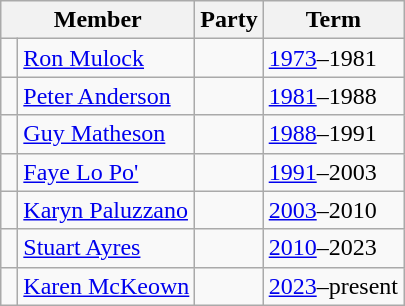<table class="wikitable">
<tr>
<th colspan="2">Member</th>
<th>Party</th>
<th>Term</th>
</tr>
<tr>
<td> </td>
<td><a href='#'>Ron Mulock</a></td>
<td></td>
<td><a href='#'>1973</a>–1981</td>
</tr>
<tr>
<td> </td>
<td><a href='#'>Peter Anderson</a></td>
<td></td>
<td><a href='#'>1981</a>–1988</td>
</tr>
<tr>
<td> </td>
<td><a href='#'>Guy Matheson</a></td>
<td></td>
<td><a href='#'>1988</a>–1991</td>
</tr>
<tr>
<td> </td>
<td><a href='#'>Faye Lo Po'</a></td>
<td></td>
<td><a href='#'>1991</a>–2003</td>
</tr>
<tr>
<td> </td>
<td><a href='#'>Karyn Paluzzano</a></td>
<td></td>
<td><a href='#'>2003</a>–2010</td>
</tr>
<tr>
<td> </td>
<td><a href='#'>Stuart Ayres</a></td>
<td></td>
<td><a href='#'>2010</a>–2023</td>
</tr>
<tr>
<td> </td>
<td><a href='#'>Karen McKeown</a></td>
<td></td>
<td><a href='#'>2023</a>–present</td>
</tr>
</table>
